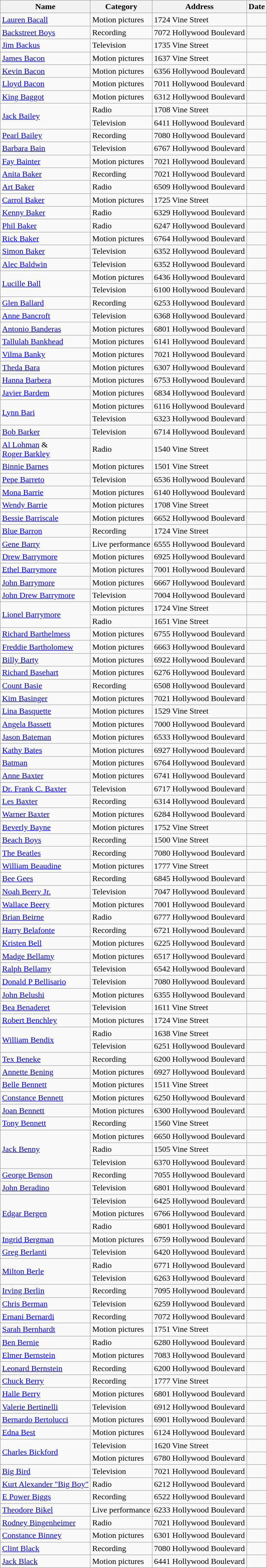<table class="wikitable sortable" style="font-size: 100%;">
<tr>
<th>Name</th>
<th>Category</th>
<th>Address</th>
<th>Date</th>
</tr>
<tr>
<td><a href='#'>Lauren Bacall</a></td>
<td>Motion pictures</td>
<td>1724 Vine Street</td>
<td></td>
</tr>
<tr>
<td><a href='#'>Backstreet Boys</a></td>
<td>Recording</td>
<td>7072 Hollywood Boulevard</td>
<td></td>
</tr>
<tr>
<td><a href='#'>Jim Backus</a></td>
<td>Television</td>
<td>1735 Vine Street</td>
<td></td>
</tr>
<tr>
<td><a href='#'>James Bacon</a></td>
<td>Motion pictures</td>
<td>1637 Vine Street</td>
<td></td>
</tr>
<tr>
<td><a href='#'>Kevin Bacon</a></td>
<td>Motion pictures</td>
<td>6356 Hollywood Boulevard</td>
<td></td>
</tr>
<tr>
<td><a href='#'>Lloyd Bacon</a></td>
<td>Motion pictures</td>
<td>7011 Hollywood Boulevard</td>
<td></td>
</tr>
<tr>
<td><a href='#'>King Baggot</a></td>
<td>Motion pictures</td>
<td>6312 Hollywood Boulevard</td>
<td></td>
</tr>
<tr>
<td rowspan="2"><a href='#'>Jack Bailey</a></td>
<td>Radio</td>
<td>1708 Vine Street</td>
<td></td>
</tr>
<tr>
<td>Television</td>
<td>6411 Hollywood Boulevard</td>
<td></td>
</tr>
<tr>
<td><a href='#'>Pearl Bailey</a></td>
<td>Recording</td>
<td>7080 Hollywood Boulevard</td>
<td></td>
</tr>
<tr>
<td><a href='#'>Barbara Bain</a></td>
<td>Television</td>
<td>6767 Hollywood Boulevard</td>
<td></td>
</tr>
<tr>
<td><a href='#'>Fay Bainter</a></td>
<td>Motion pictures</td>
<td>7021 Hollywood Boulevard</td>
<td></td>
</tr>
<tr>
<td><a href='#'>Anita Baker</a></td>
<td>Recording</td>
<td>7021 Hollywood Boulevard</td>
<td></td>
</tr>
<tr>
<td><a href='#'>Art Baker</a></td>
<td>Radio</td>
<td>6509 Hollywood Boulevard</td>
<td></td>
</tr>
<tr>
<td><a href='#'>Carrol Baker</a></td>
<td>Motion pictures</td>
<td>1725 Vine Street</td>
<td></td>
</tr>
<tr>
<td><a href='#'>Kenny Baker</a></td>
<td>Radio</td>
<td>6329 Hollywood Boulevard</td>
<td></td>
</tr>
<tr>
<td><a href='#'>Phil Baker</a></td>
<td>Radio</td>
<td>6247 Hollywood Boulevard</td>
<td></td>
</tr>
<tr>
<td><a href='#'>Rick Baker</a></td>
<td>Motion pictures</td>
<td>6764 Hollywood Boulevard</td>
<td></td>
</tr>
<tr>
<td><a href='#'>Simon Baker</a></td>
<td>Television</td>
<td>6352 Hollywood Boulevard</td>
<td></td>
</tr>
<tr>
<td><a href='#'>Alec Baldwin</a></td>
<td>Television</td>
<td>6352 Hollywood Boulevard</td>
<td></td>
</tr>
<tr>
<td rowspan="2"><a href='#'>Lucille Ball</a></td>
<td>Motion pictures</td>
<td>6436 Hollywood Boulevard</td>
<td></td>
</tr>
<tr>
<td>Television</td>
<td>6100 Hollywood Boulevard</td>
<td></td>
</tr>
<tr>
<td><a href='#'>Glen Ballard</a></td>
<td>Recording</td>
<td>6253 Hollywood Boulevard</td>
<td></td>
</tr>
<tr>
<td><a href='#'>Anne Bancroft</a></td>
<td>Television</td>
<td>6368 Hollywood Boulevard</td>
<td></td>
</tr>
<tr>
<td><a href='#'>Antonio Banderas</a></td>
<td>Motion pictures</td>
<td>6801 Hollywood Boulevard</td>
<td></td>
</tr>
<tr>
<td><a href='#'>Tallulah Bankhead</a></td>
<td>Motion pictures</td>
<td>6141 Hollywood Boulevard</td>
<td></td>
</tr>
<tr>
<td><a href='#'>Vilma Banky</a></td>
<td>Motion pictures</td>
<td>7021 Hollywood Boulevard</td>
<td></td>
</tr>
<tr>
<td><a href='#'>Theda Bara</a></td>
<td>Motion pictures</td>
<td>6307 Hollywood Boulevard</td>
<td></td>
</tr>
<tr>
<td><a href='#'>Hanna Barbera</a></td>
<td>Motion pictures</td>
<td>6753 Hollywood Boulevard</td>
<td></td>
</tr>
<tr>
<td><a href='#'>Javier Bardem</a></td>
<td>Motion pictures</td>
<td>6834 Hollywood Boulevard</td>
<td></td>
</tr>
<tr>
<td rowspan="2"><a href='#'>Lynn Bari</a></td>
<td>Motion pictures</td>
<td>6116 Hollywood Boulevard</td>
<td></td>
</tr>
<tr>
<td>Television</td>
<td>6323 Hollywood Boulevard</td>
<td></td>
</tr>
<tr>
<td><a href='#'>Bob Barker</a></td>
<td>Television</td>
<td>6714 Hollywood Boulevard</td>
<td></td>
</tr>
<tr>
<td><span><a href='#'>Al Lohman</a> &<br><a href='#'>Roger Barkley</a></span></td>
<td>Radio</td>
<td>1540 Vine Street</td>
<td></td>
</tr>
<tr>
<td><a href='#'>Binnie Barnes</a></td>
<td>Motion pictures</td>
<td>1501 Vine Street</td>
<td></td>
</tr>
<tr>
<td><a href='#'>Pepe Barreto</a></td>
<td>Television</td>
<td>6536 Hollywood Boulevard</td>
<td></td>
</tr>
<tr>
<td><a href='#'>Mona Barrie</a></td>
<td>Motion pictures</td>
<td>6140 Hollywood Boulevard</td>
<td></td>
</tr>
<tr>
<td><a href='#'>Wendy Barrie</a></td>
<td>Motion pictures</td>
<td>1708 Vine Street</td>
<td></td>
</tr>
<tr>
<td><a href='#'>Bessie Barriscale</a></td>
<td>Motion pictures</td>
<td>6652 Hollywood Boulevard</td>
<td></td>
</tr>
<tr>
<td><a href='#'>Blue Barron</a></td>
<td>Recording</td>
<td>1724 Vine Street</td>
<td></td>
</tr>
<tr>
<td><a href='#'>Gene Barry</a></td>
<td>Live performance</td>
<td>6555 Hollywood Boulevard</td>
<td></td>
</tr>
<tr>
<td><a href='#'>Drew Barrymore</a></td>
<td>Motion pictures</td>
<td>6925 Hollywood Boulevard</td>
<td></td>
</tr>
<tr>
<td><a href='#'>Ethel Barrymore</a></td>
<td>Motion pictures</td>
<td>7001 Hollywood Boulevard</td>
<td></td>
</tr>
<tr>
<td><a href='#'>John Barrymore</a></td>
<td>Motion pictures</td>
<td>6667 Hollywood Boulevard</td>
<td></td>
</tr>
<tr>
<td><a href='#'>John Drew Barrymore</a></td>
<td>Television</td>
<td>7004 Hollywood Boulevard</td>
<td></td>
</tr>
<tr>
<td rowspan="2"><a href='#'>Lionel Barrymore</a></td>
<td>Motion pictures</td>
<td>1724 Vine Street</td>
<td></td>
</tr>
<tr>
<td>Radio</td>
<td>1651 Vine Street</td>
<td></td>
</tr>
<tr>
<td><a href='#'>Richard Barthelmess</a></td>
<td>Motion pictures</td>
<td>6755 Hollywood Boulevard</td>
<td></td>
</tr>
<tr>
<td><a href='#'>Freddie Bartholomew</a></td>
<td>Motion pictures</td>
<td>6663 Hollywood Boulevard</td>
<td></td>
</tr>
<tr>
<td><a href='#'>Billy Barty</a></td>
<td>Motion pictures</td>
<td>6922 Hollywood Boulevard</td>
<td></td>
</tr>
<tr>
<td><a href='#'>Richard Basehart</a></td>
<td>Motion pictures</td>
<td>6276 Hollywood Boulevard</td>
<td></td>
</tr>
<tr>
<td><a href='#'>Count Basie</a></td>
<td>Recording</td>
<td>6508 Hollywood Boulevard</td>
<td></td>
</tr>
<tr>
<td><a href='#'>Kim Basinger</a></td>
<td>Motion pictures</td>
<td>7021 Hollywood Boulevard</td>
<td></td>
</tr>
<tr>
<td><a href='#'>Lina Basquette</a></td>
<td>Motion pictures</td>
<td>1529 Vine Street</td>
<td></td>
</tr>
<tr>
<td><a href='#'>Angela Bassett</a></td>
<td>Motion pictures</td>
<td>7000 Hollywood Boulevard</td>
<td></td>
</tr>
<tr>
<td><a href='#'>Jason Bateman</a></td>
<td>Motion pictures</td>
<td>6533 Hollywood Boulevard</td>
<td></td>
</tr>
<tr>
<td><a href='#'>Kathy Bates</a></td>
<td>Motion pictures</td>
<td>6927 Hollywood Boulevard</td>
<td></td>
</tr>
<tr>
<td><a href='#'>Batman</a></td>
<td>Motion pictures</td>
<td>6764 Hollywood Boulevard</td>
<td></td>
</tr>
<tr>
<td><a href='#'>Anne Baxter</a></td>
<td>Motion pictures</td>
<td>6741 Hollywood Boulevard</td>
<td></td>
</tr>
<tr>
<td><a href='#'>Dr. Frank C. Baxter</a></td>
<td>Television</td>
<td>6717 Hollywood Boulevard</td>
<td></td>
</tr>
<tr>
<td><a href='#'>Les Baxter</a></td>
<td>Recording</td>
<td>6314 Hollywood Boulevard</td>
<td></td>
</tr>
<tr>
<td><a href='#'>Warner Baxter</a></td>
<td>Motion pictures</td>
<td>6284 Hollywood Boulevard</td>
<td></td>
</tr>
<tr>
<td><a href='#'>Beverly Bayne</a></td>
<td>Motion pictures</td>
<td>1752 Vine Street</td>
<td></td>
</tr>
<tr>
<td><a href='#'>Beach Boys</a></td>
<td>Recording</td>
<td>1500 Vine Street</td>
<td></td>
</tr>
<tr>
<td><a href='#'>The Beatles</a></td>
<td>Recording</td>
<td>7080 Hollywood Boulevard</td>
<td></td>
</tr>
<tr>
<td><a href='#'>William Beaudine</a></td>
<td>Motion pictures</td>
<td>1777 Vine Street</td>
<td></td>
</tr>
<tr>
<td><a href='#'>Bee Gees</a></td>
<td>Recording</td>
<td>6845 Hollywood Boulevard</td>
<td></td>
</tr>
<tr>
<td><a href='#'>Noah Beery Jr.</a></td>
<td>Television</td>
<td>7047 Hollywood Boulevard</td>
<td></td>
</tr>
<tr>
<td><a href='#'>Wallace Beery</a></td>
<td>Motion pictures</td>
<td>7001 Hollywood Boulevard</td>
<td></td>
</tr>
<tr>
<td><a href='#'>Brian Beirne</a></td>
<td>Radio</td>
<td>6777 Hollywood Boulevard</td>
<td></td>
</tr>
<tr>
<td><a href='#'>Harry Belafonte</a></td>
<td>Recording</td>
<td>6721 Hollywood Boulevard</td>
<td></td>
</tr>
<tr>
<td><a href='#'>Kristen Bell</a></td>
<td>Motion pictures</td>
<td>6225 Hollywood Boulevard</td>
<td></td>
</tr>
<tr>
<td><a href='#'>Madge Bellamy</a></td>
<td>Motion pictures</td>
<td>6517 Hollywood Boulevard</td>
<td></td>
</tr>
<tr>
<td><a href='#'>Ralph Bellamy</a></td>
<td>Television</td>
<td>6542 Hollywood Boulevard</td>
<td></td>
</tr>
<tr>
<td><a href='#'>Donald P Bellisario</a></td>
<td>Television</td>
<td>7080 Hollywood Boulevard</td>
<td></td>
</tr>
<tr>
<td><a href='#'>John Belushi</a></td>
<td>Motion pictures</td>
<td>6355 Hollywood Boulevard</td>
<td></td>
</tr>
<tr>
<td><a href='#'>Bea Benaderet</a></td>
<td>Television</td>
<td>1611 Vine Street</td>
<td></td>
</tr>
<tr>
<td><a href='#'>Robert Benchley</a></td>
<td>Motion pictures</td>
<td>1724 Vine Street</td>
<td></td>
</tr>
<tr>
<td rowspan="2"><a href='#'>William Bendix</a></td>
<td>Radio</td>
<td>1638 Vine Street</td>
<td></td>
</tr>
<tr>
<td>Television</td>
<td>6251 Hollywood Boulevard</td>
<td></td>
</tr>
<tr>
<td><a href='#'>Tex Beneke</a></td>
<td>Recording</td>
<td>6200 Hollywood Boulevard</td>
<td></td>
</tr>
<tr>
<td><a href='#'>Annette Bening</a></td>
<td>Motion pictures</td>
<td>6927 Hollywood Boulevard</td>
<td></td>
</tr>
<tr>
<td><a href='#'>Belle Bennett</a></td>
<td>Motion pictures</td>
<td>1511 Vine Street</td>
<td></td>
</tr>
<tr>
<td><a href='#'>Constance Bennett</a></td>
<td>Motion pictures</td>
<td>6250 Hollywood Boulevard</td>
<td></td>
</tr>
<tr>
<td><a href='#'>Joan Bennett</a></td>
<td>Motion pictures</td>
<td>6300 Hollywood Boulevard</td>
<td></td>
</tr>
<tr>
<td><a href='#'>Tony Bennett</a></td>
<td>Recording</td>
<td>1560 Vine Street</td>
<td></td>
</tr>
<tr>
<td rowspan="3"><a href='#'>Jack Benny</a></td>
<td>Motion pictures</td>
<td>6650 Hollywood Boulevard</td>
<td></td>
</tr>
<tr>
<td>Radio</td>
<td>1505 Vine Street</td>
<td></td>
</tr>
<tr>
<td>Television</td>
<td>6370 Hollywood Boulevard</td>
<td></td>
</tr>
<tr>
<td><a href='#'>George Benson</a></td>
<td>Recording</td>
<td>7055 Hollywood Boulevard</td>
<td></td>
</tr>
<tr>
<td><a href='#'>John Beradino</a></td>
<td>Television</td>
<td>6801 Hollywood Boulevard</td>
<td></td>
</tr>
<tr>
<td rowspan="3"><a href='#'>Edgar Bergen</a></td>
<td>Television</td>
<td>6425 Hollywood Boulevard</td>
<td></td>
</tr>
<tr>
<td>Motion pictures</td>
<td>6766 Hollywood Boulevard</td>
<td></td>
</tr>
<tr>
<td>Radio</td>
<td>6801 Hollywood Boulevard</td>
<td></td>
</tr>
<tr>
<td><a href='#'>Ingrid Bergman</a></td>
<td>Motion pictures</td>
<td>6759 Hollywood Boulevard</td>
<td></td>
</tr>
<tr>
<td><a href='#'>Greg Berlanti</a></td>
<td>Television</td>
<td>6420 Hollywood Boulevard</td>
<td></td>
</tr>
<tr>
<td rowspan="2"><a href='#'>Milton Berle</a></td>
<td>Radio</td>
<td>6771 Hollywood Boulevard</td>
<td></td>
</tr>
<tr>
<td>Television</td>
<td>6263 Hollywood Boulevard</td>
<td></td>
</tr>
<tr>
<td><a href='#'>Irving Berlin</a></td>
<td>Recording</td>
<td>7095 Hollywood Boulevard</td>
<td></td>
</tr>
<tr>
<td><a href='#'>Chris Berman</a></td>
<td>Television</td>
<td>6259 Hollywood Boulevard</td>
<td></td>
</tr>
<tr>
<td><a href='#'>Ernani Bernardi</a></td>
<td>Recording</td>
<td>7072 Hollywood Boulevard</td>
<td></td>
</tr>
<tr>
<td><a href='#'>Sarah Bernhardt</a></td>
<td>Motion pictures</td>
<td>1751 Vine Street</td>
<td></td>
</tr>
<tr>
<td><a href='#'>Ben Bernie</a></td>
<td>Radio</td>
<td>6280 Hollywood Boulevard</td>
<td></td>
</tr>
<tr>
<td><a href='#'>Elmer Bernstein</a></td>
<td>Motion pictures</td>
<td>7083 Hollywood Boulevard</td>
<td></td>
</tr>
<tr>
<td><a href='#'>Leonard Bernstein</a></td>
<td>Recording</td>
<td>6200 Hollywood Boulevard</td>
<td></td>
</tr>
<tr>
<td><a href='#'>Chuck Berry</a></td>
<td>Recording</td>
<td>1777 Vine Street</td>
<td></td>
</tr>
<tr>
<td><a href='#'>Halle Berry</a></td>
<td>Motion pictures</td>
<td>6801 Hollywood Boulevard</td>
<td></td>
</tr>
<tr>
<td><a href='#'>Valerie Bertinelli</a></td>
<td>Television</td>
<td>6912 Hollywood Boulevard</td>
<td></td>
</tr>
<tr>
<td><a href='#'>Bernardo Bertolucci</a></td>
<td>Motion pictures</td>
<td>6901 Hollywood Boulevard</td>
<td></td>
</tr>
<tr>
<td><a href='#'>Edna Best</a></td>
<td>Motion pictures</td>
<td>6124 Hollywood Boulevard</td>
<td></td>
</tr>
<tr>
<td rowspan="2"><a href='#'>Charles Bickford</a></td>
<td>Television</td>
<td>1620 Vine Street</td>
<td></td>
</tr>
<tr>
<td>Motion pictures</td>
<td>6780 Hollywood Boulevard</td>
<td></td>
</tr>
<tr>
<td><a href='#'>Big Bird</a></td>
<td>Television</td>
<td>7021 Hollywood Boulevard</td>
<td></td>
</tr>
<tr>
<td><a href='#'>Kurt Alexander "Big Boy"</a></td>
<td>Radio</td>
<td>6212 Hollywood Boulevard</td>
<td></td>
</tr>
<tr>
<td><a href='#'>E Power Biggs</a></td>
<td>Recording</td>
<td>6522 Hollywood Boulevard</td>
<td></td>
</tr>
<tr>
<td><a href='#'>Theodore Bikel</a></td>
<td>Live performance</td>
<td>6233 Hollywood Boulevard</td>
<td></td>
</tr>
<tr>
<td><a href='#'>Rodney Bingenheimer</a></td>
<td>Radio</td>
<td>7021 Hollywood Boulevard</td>
<td></td>
</tr>
<tr>
<td><a href='#'>Constance Binney</a></td>
<td>Motion pictures</td>
<td>6301 Hollywood Boulevard</td>
<td></td>
</tr>
<tr>
<td><a href='#'>Clint Black</a></td>
<td>Recording</td>
<td>7080 Hollywood Boulevard</td>
<td></td>
</tr>
<tr>
<td><a href='#'>Jack Black</a></td>
<td>Motion pictures</td>
<td>6441 Hollywood Boulevard</td>
<td></td>
</tr>
</table>
